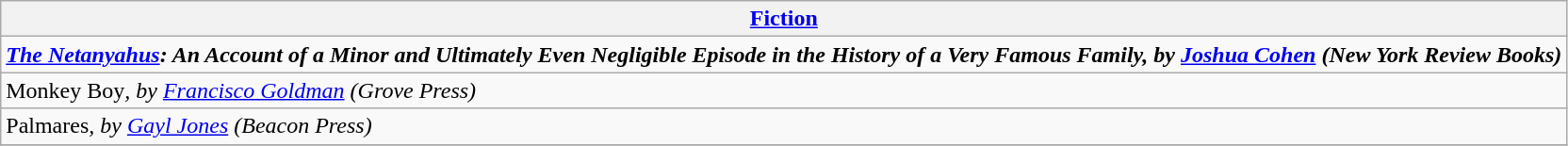<table class="wikitable" style="float:left; float:none;">
<tr>
<th><a href='#'>Fiction</a></th>
</tr>
<tr>
<td><strong><em><a href='#'>The Netanyahus</a>: An Account of a Minor and Ultimately Even Negligible Episode in the History of a Very Famous Family<em>, by <a href='#'>Joshua Cohen</a> (New York Review Books)<strong></td>
</tr>
<tr>
<td></em>Monkey Boy<em>, by <a href='#'>Francisco Goldman</a> (Grove Press)</td>
</tr>
<tr>
<td></em>Palmares<em>, by <a href='#'>Gayl Jones</a> (Beacon Press)</td>
</tr>
<tr>
</tr>
</table>
